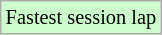<table class="wikitable" style="font-size: 85%;">
<tr style="background:#ccffcc;">
<td>Fastest session lap</td>
</tr>
</table>
